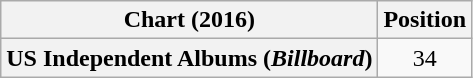<table class="wikitable plainrowheaders" style="text-align:center">
<tr>
<th scope="col">Chart (2016)</th>
<th scope="col">Position</th>
</tr>
<tr>
<th scope="row">US Independent Albums (<em>Billboard</em>)</th>
<td>34</td>
</tr>
</table>
